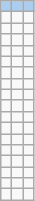<table class="wikitable">
<tr>
<td bgcolor="#ABCDEF"></td>
<td bgcolor="#ABCDEF"></td>
<td bgcolor="#ABCDEF"></td>
</tr>
<tr>
<td></td>
<td></td>
<td></td>
</tr>
<tr>
<td></td>
<td></td>
<td></td>
</tr>
<tr>
<td></td>
<td></td>
<td></td>
</tr>
<tr>
<td></td>
<td></td>
<td></td>
</tr>
<tr>
<td></td>
<td></td>
<td></td>
</tr>
<tr>
<td></td>
<td></td>
<td></td>
</tr>
<tr>
<td></td>
<td></td>
<td></td>
</tr>
<tr>
<td></td>
<td></td>
<td></td>
</tr>
<tr>
<td></td>
<td></td>
<td></td>
</tr>
<tr>
<td></td>
<td></td>
<td></td>
</tr>
<tr>
<td></td>
<td></td>
<td></td>
</tr>
<tr>
<td></td>
<td></td>
<td></td>
</tr>
<tr>
<td></td>
<td></td>
<td></td>
</tr>
<tr>
<td></td>
<td></td>
<td></td>
</tr>
<tr>
<td></td>
<td></td>
<td></td>
</tr>
<tr>
<td></td>
<td></td>
<td></td>
</tr>
<tr>
<td></td>
<td></td>
<td></td>
</tr>
</table>
